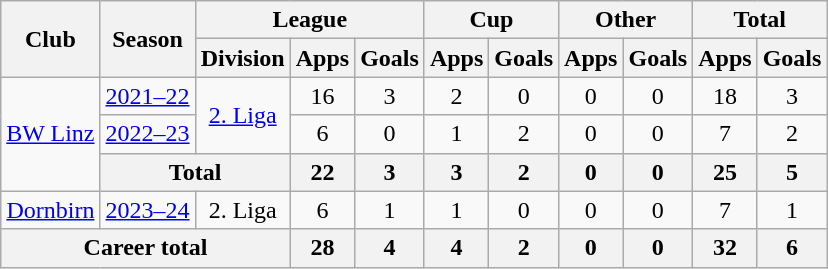<table class="wikitable" style="text-align:center">
<tr>
<th rowspan="2">Club</th>
<th rowspan="2">Season</th>
<th colspan="3">League</th>
<th colspan="2">Cup</th>
<th colspan="2">Other</th>
<th colspan="2">Total</th>
</tr>
<tr>
<th>Division</th>
<th>Apps</th>
<th>Goals</th>
<th>Apps</th>
<th>Goals</th>
<th>Apps</th>
<th>Goals</th>
<th>Apps</th>
<th>Goals</th>
</tr>
<tr>
<td rowspan="3"><a href='#'>BW Linz</a></td>
<td><a href='#'>2021–22</a></td>
<td rowspan="2"><a href='#'>2. Liga</a></td>
<td>16</td>
<td>3</td>
<td>2</td>
<td>0</td>
<td>0</td>
<td>0</td>
<td>18</td>
<td>3</td>
</tr>
<tr>
<td><a href='#'>2022–23</a></td>
<td>6</td>
<td>0</td>
<td>1</td>
<td>2</td>
<td>0</td>
<td>0</td>
<td>7</td>
<td>2</td>
</tr>
<tr>
<th colspan="2">Total</th>
<th>22</th>
<th>3</th>
<th>3</th>
<th>2</th>
<th>0</th>
<th>0</th>
<th>25</th>
<th>5</th>
</tr>
<tr>
<td><a href='#'>Dornbirn</a></td>
<td><a href='#'>2023–24</a></td>
<td>2. Liga</td>
<td>6</td>
<td>1</td>
<td>1</td>
<td>0</td>
<td>0</td>
<td>0</td>
<td>7</td>
<td>1</td>
</tr>
<tr>
<th colspan="3">Career total</th>
<th>28</th>
<th>4</th>
<th>4</th>
<th>2</th>
<th>0</th>
<th>0</th>
<th>32</th>
<th>6</th>
</tr>
</table>
